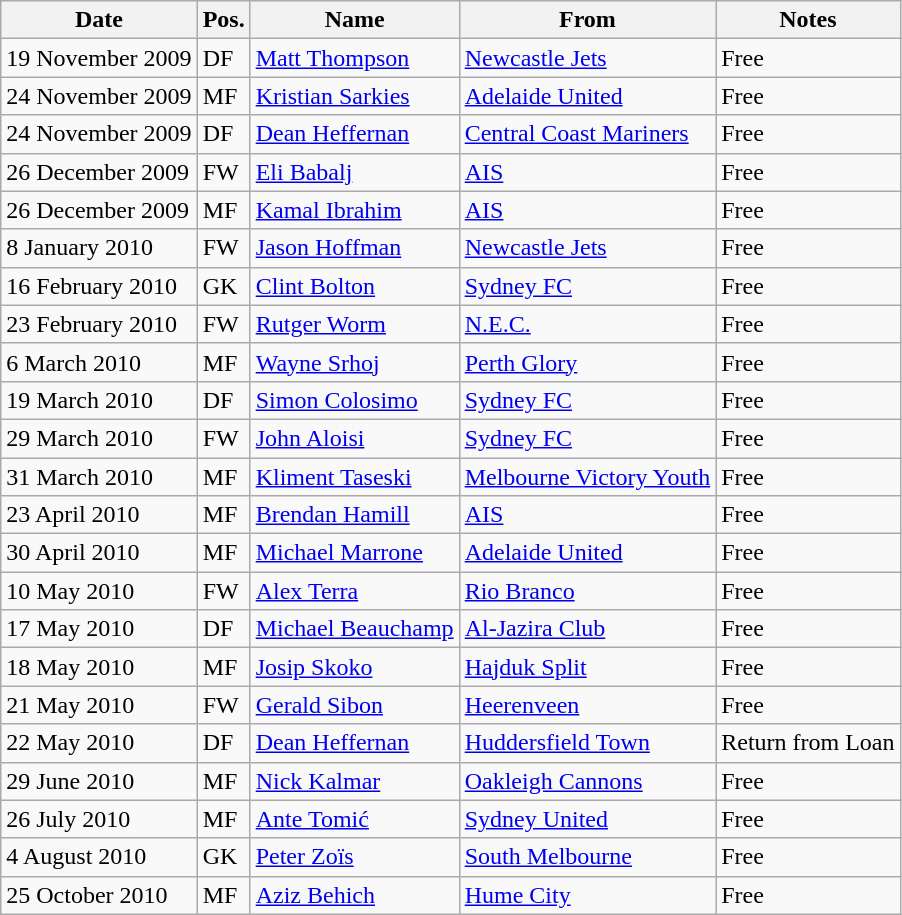<table class="wikitable">
<tr>
<th>Date</th>
<th>Pos.</th>
<th>Name</th>
<th>From</th>
<th>Notes</th>
</tr>
<tr>
<td>19 November 2009</td>
<td>DF</td>
<td> <a href='#'>Matt Thompson</a></td>
<td> <a href='#'>Newcastle Jets</a></td>
<td>Free</td>
</tr>
<tr>
<td>24 November 2009</td>
<td>MF</td>
<td> <a href='#'>Kristian Sarkies</a></td>
<td> <a href='#'>Adelaide United</a></td>
<td>Free</td>
</tr>
<tr>
<td>24 November 2009</td>
<td>DF</td>
<td> <a href='#'>Dean Heffernan</a></td>
<td> <a href='#'>Central Coast Mariners</a></td>
<td>Free</td>
</tr>
<tr>
<td>26 December 2009</td>
<td>FW</td>
<td> <a href='#'>Eli Babalj</a></td>
<td> <a href='#'>AIS</a></td>
<td>Free</td>
</tr>
<tr>
<td>26 December 2009</td>
<td>MF</td>
<td> <a href='#'>Kamal Ibrahim</a></td>
<td> <a href='#'>AIS</a></td>
<td>Free</td>
</tr>
<tr>
<td>8 January 2010</td>
<td>FW</td>
<td> <a href='#'>Jason Hoffman</a></td>
<td> <a href='#'>Newcastle Jets</a></td>
<td>Free</td>
</tr>
<tr>
<td>16 February 2010</td>
<td>GK</td>
<td> <a href='#'>Clint Bolton</a></td>
<td> <a href='#'>Sydney FC</a></td>
<td>Free</td>
</tr>
<tr>
<td>23 February 2010</td>
<td>FW</td>
<td> <a href='#'>Rutger Worm</a></td>
<td> <a href='#'>N.E.C.</a></td>
<td>Free</td>
</tr>
<tr>
<td>6 March 2010</td>
<td>MF</td>
<td> <a href='#'>Wayne Srhoj</a></td>
<td> <a href='#'>Perth Glory</a></td>
<td>Free</td>
</tr>
<tr>
<td>19 March 2010</td>
<td>DF</td>
<td> <a href='#'>Simon Colosimo</a></td>
<td> <a href='#'>Sydney FC</a></td>
<td>Free</td>
</tr>
<tr>
<td>29 March 2010</td>
<td>FW</td>
<td> <a href='#'>John Aloisi</a></td>
<td> <a href='#'>Sydney FC</a></td>
<td>Free</td>
</tr>
<tr>
<td>31 March 2010</td>
<td>MF</td>
<td> <a href='#'>Kliment Taseski</a></td>
<td> <a href='#'>Melbourne Victory Youth</a></td>
<td>Free</td>
</tr>
<tr>
<td>23 April 2010</td>
<td>MF</td>
<td> <a href='#'>Brendan Hamill</a></td>
<td> <a href='#'>AIS</a></td>
<td>Free</td>
</tr>
<tr>
<td>30 April 2010</td>
<td>MF</td>
<td> <a href='#'>Michael Marrone</a></td>
<td> <a href='#'>Adelaide United</a></td>
<td>Free</td>
</tr>
<tr>
<td>10 May 2010</td>
<td>FW</td>
<td> <a href='#'>Alex Terra</a></td>
<td> <a href='#'>Rio Branco</a></td>
<td>Free</td>
</tr>
<tr>
<td>17 May 2010</td>
<td>DF</td>
<td> <a href='#'>Michael Beauchamp</a></td>
<td> <a href='#'>Al-Jazira Club</a></td>
<td>Free</td>
</tr>
<tr>
<td>18 May 2010</td>
<td>MF</td>
<td> <a href='#'>Josip Skoko</a></td>
<td> <a href='#'>Hajduk Split</a></td>
<td>Free</td>
</tr>
<tr>
<td>21 May 2010</td>
<td>FW</td>
<td> <a href='#'>Gerald Sibon</a></td>
<td> <a href='#'>Heerenveen</a></td>
<td>Free</td>
</tr>
<tr>
<td>22 May 2010</td>
<td>DF</td>
<td> <a href='#'>Dean Heffernan</a></td>
<td> <a href='#'>Huddersfield Town</a></td>
<td>Return from Loan</td>
</tr>
<tr>
<td>29 June 2010</td>
<td>MF</td>
<td> <a href='#'>Nick Kalmar</a></td>
<td> <a href='#'>Oakleigh Cannons</a></td>
<td>Free</td>
</tr>
<tr>
<td>26 July 2010</td>
<td>MF</td>
<td> <a href='#'>Ante Tomić</a></td>
<td> <a href='#'>Sydney United</a></td>
<td>Free</td>
</tr>
<tr>
<td>4 August 2010</td>
<td>GK</td>
<td> <a href='#'>Peter Zoïs</a></td>
<td> <a href='#'>South Melbourne</a></td>
<td>Free</td>
</tr>
<tr>
<td>25 October 2010</td>
<td>MF</td>
<td> <a href='#'>Aziz Behich</a></td>
<td> <a href='#'>Hume City</a></td>
<td>Free</td>
</tr>
</table>
